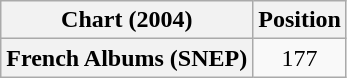<table class="wikitable unsortable plainrowheaders" style="text-align:center">
<tr>
<th scope="col">Chart (2004)</th>
<th scope="col">Position</th>
</tr>
<tr>
<th scope="row">French Albums (SNEP)</th>
<td>177</td>
</tr>
</table>
